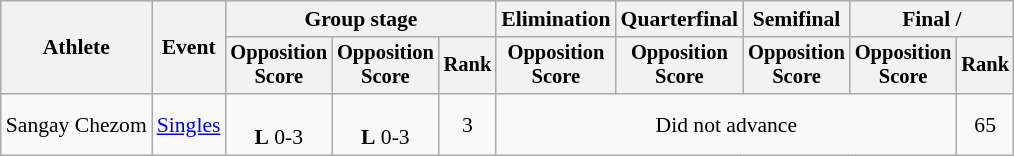<table class="wikitable" style="font-size:90%">
<tr>
<th rowspan="2">Athlete</th>
<th rowspan="2">Event</th>
<th colspan="3">Group stage</th>
<th>Elimination</th>
<th>Quarterfinal</th>
<th>Semifinal</th>
<th colspan=2>Final / </th>
</tr>
<tr style="font-size:95%">
<th>Opposition<br>Score</th>
<th>Opposition<br>Score</th>
<th>Rank</th>
<th>Opposition<br>Score</th>
<th>Opposition<br>Score</th>
<th>Opposition<br>Score</th>
<th>Opposition<br>Score</th>
<th>Rank</th>
</tr>
<tr align=center>
<td align=left>Sangay Chezom</td>
<td align=left rowspan=2><a href='#'>Singles</a></td>
<td><br><strong>L</strong> 0-3</td>
<td><br><strong>L</strong> 0-3</td>
<td>3</td>
<td colspan="4">Did not advance</td>
<td>65</td>
</tr>
</table>
